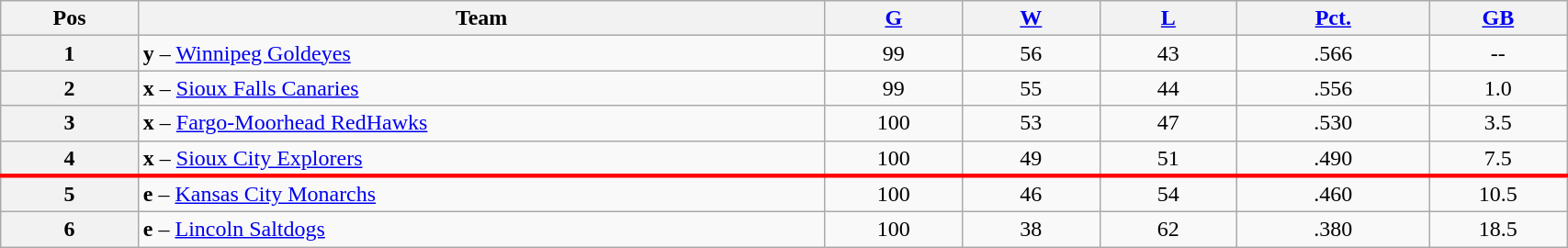<table class="wikitable plainrowheaders" width="90%" style="text-align:center;">
<tr>
<th scope="col" width="5%">Pos</th>
<th scope="col" width="25%">Team</th>
<th scope="col" width="5%"><a href='#'>G</a></th>
<th scope="col" width="5%"><a href='#'>W</a></th>
<th scope="col" width="5%"><a href='#'>L</a></th>
<th scope="col" width="7%"><a href='#'>Pct.</a></th>
<th scope="col" width="5%"><a href='#'>GB</a></th>
</tr>
<tr>
<th>1</th>
<td style="text-align:left;"><strong>y</strong> – <a href='#'>Winnipeg Goldeyes</a></td>
<td>99</td>
<td>56</td>
<td>43</td>
<td>.566</td>
<td>--</td>
</tr>
<tr>
<th>2</th>
<td style="text-align:left;"><strong>x</strong> – <a href='#'>Sioux Falls Canaries</a></td>
<td>99</td>
<td>55</td>
<td>44</td>
<td>.556</td>
<td>1.0</td>
</tr>
<tr>
<th>3</th>
<td style="text-align:left;"><strong>x</strong> – <a href='#'>Fargo-Moorhead RedHawks</a></td>
<td>100</td>
<td>53</td>
<td>47</td>
<td>.530</td>
<td>3.5</td>
</tr>
<tr>
<th>4</th>
<td style="text-align:left;"><strong>x</strong> – <a href='#'>Sioux City Explorers</a></td>
<td>100</td>
<td>49</td>
<td>51</td>
<td>.490</td>
<td>7.5</td>
</tr>
<tr>
</tr>
<tr |- style="border-top:3px solid red;">
<th>5</th>
<td style="text-align:left;"><strong>e</strong> – <a href='#'>Kansas City Monarchs</a></td>
<td>100</td>
<td>46</td>
<td>54</td>
<td>.460</td>
<td>10.5</td>
</tr>
<tr>
<th>6</th>
<td style="text-align:left;"><strong>e</strong> – <a href='#'>Lincoln Saltdogs</a></td>
<td>100</td>
<td>38</td>
<td>62</td>
<td>.380</td>
<td>18.5</td>
</tr>
</table>
